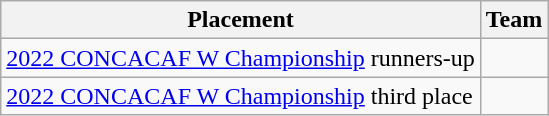<table class=wikitable>
<tr>
<th>Placement</th>
<th>Team</th>
</tr>
<tr>
<td><a href='#'>2022 CONCACAF W Championship</a> runners-up</td>
<td></td>
</tr>
<tr>
<td><a href='#'>2022 CONCACAF W Championship</a> third place</td>
<td></td>
</tr>
</table>
